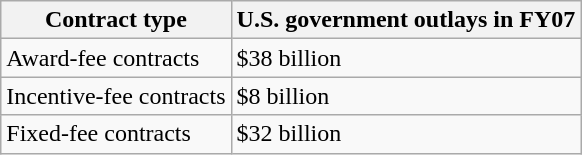<table class="wikitable" border="1">
<tr>
<th>Contract type</th>
<th>U.S. government outlays in FY07</th>
</tr>
<tr>
<td>Award-fee contracts</td>
<td>$38 billion</td>
</tr>
<tr>
<td>Incentive-fee contracts</td>
<td>$8 billion</td>
</tr>
<tr>
<td>Fixed-fee contracts</td>
<td>$32 billion</td>
</tr>
</table>
